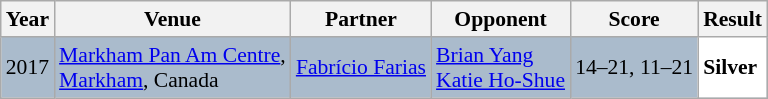<table class="sortable wikitable" style="font-size: 90%;">
<tr>
<th>Year</th>
<th>Venue</th>
<th>Partner</th>
<th>Opponent</th>
<th>Score</th>
<th>Result</th>
</tr>
<tr style="background:#AABBCC">
<td align="center">2017</td>
<td align="left"><a href='#'>Markham Pan Am Centre</a>,<br><a href='#'>Markham</a>, Canada</td>
<td align="left"> <a href='#'>Fabrício Farias</a></td>
<td align="left"> <a href='#'>Brian Yang</a><br> <a href='#'>Katie Ho-Shue</a></td>
<td align="left">14–21, 11–21</td>
<td style="text-align:left; background:white"> <strong>Silver</strong></td>
</tr>
</table>
